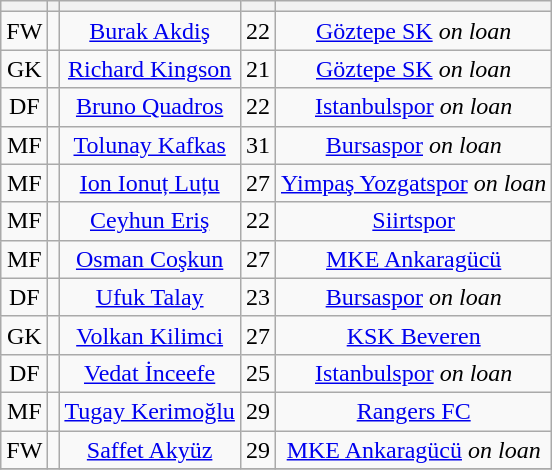<table class="wikitable sortable" style="text-align: center">
<tr>
<th></th>
<th></th>
<th></th>
<th></th>
<th></th>
</tr>
<tr>
<td>FW</td>
<td></td>
<td><a href='#'>Burak Akdiş</a></td>
<td>22</td>
<td><a href='#'>Göztepe SK</a>  <em>on loan</em></td>
</tr>
<tr>
<td>GK</td>
<td></td>
<td><a href='#'>Richard Kingson</a></td>
<td>21</td>
<td><a href='#'>Göztepe SK</a> <em>on loan</em></td>
</tr>
<tr>
<td>DF</td>
<td></td>
<td><a href='#'>Bruno Quadros</a></td>
<td>22</td>
<td><a href='#'>Istanbulspor</a> <em>on loan</em></td>
</tr>
<tr>
<td>MF</td>
<td></td>
<td><a href='#'>Tolunay Kafkas</a></td>
<td>31</td>
<td><a href='#'>Bursaspor</a> <em>on loan</em></td>
</tr>
<tr>
<td>MF</td>
<td></td>
<td><a href='#'>Ion Ionuț Luțu</a></td>
<td>27</td>
<td><a href='#'>Yimpaş Yozgatspor</a> <em>on loan</em></td>
</tr>
<tr>
<td>MF</td>
<td></td>
<td><a href='#'>Ceyhun Eriş</a></td>
<td>22</td>
<td><a href='#'>Siirtspor</a></td>
</tr>
<tr>
<td>MF</td>
<td></td>
<td><a href='#'>Osman Coşkun</a></td>
<td>27</td>
<td><a href='#'>MKE Ankaragücü</a></td>
</tr>
<tr>
<td>DF</td>
<td></td>
<td><a href='#'>Ufuk Talay</a></td>
<td>23</td>
<td><a href='#'>Bursaspor</a> <em>on loan</em></td>
</tr>
<tr>
<td>GK</td>
<td></td>
<td><a href='#'>Volkan Kilimci</a></td>
<td>27</td>
<td><a href='#'>KSK Beveren</a></td>
</tr>
<tr>
<td>DF</td>
<td></td>
<td><a href='#'>Vedat İnceefe</a></td>
<td>25</td>
<td><a href='#'>Istanbulspor</a> <em>on loan</em></td>
</tr>
<tr>
<td>MF</td>
<td></td>
<td><a href='#'>Tugay Kerimoğlu</a></td>
<td>29</td>
<td><a href='#'>Rangers FC</a></td>
</tr>
<tr>
<td>FW</td>
<td></td>
<td><a href='#'>Saffet Akyüz</a></td>
<td>29</td>
<td><a href='#'>MKE Ankaragücü</a> <em>on loan</em></td>
</tr>
<tr>
</tr>
</table>
